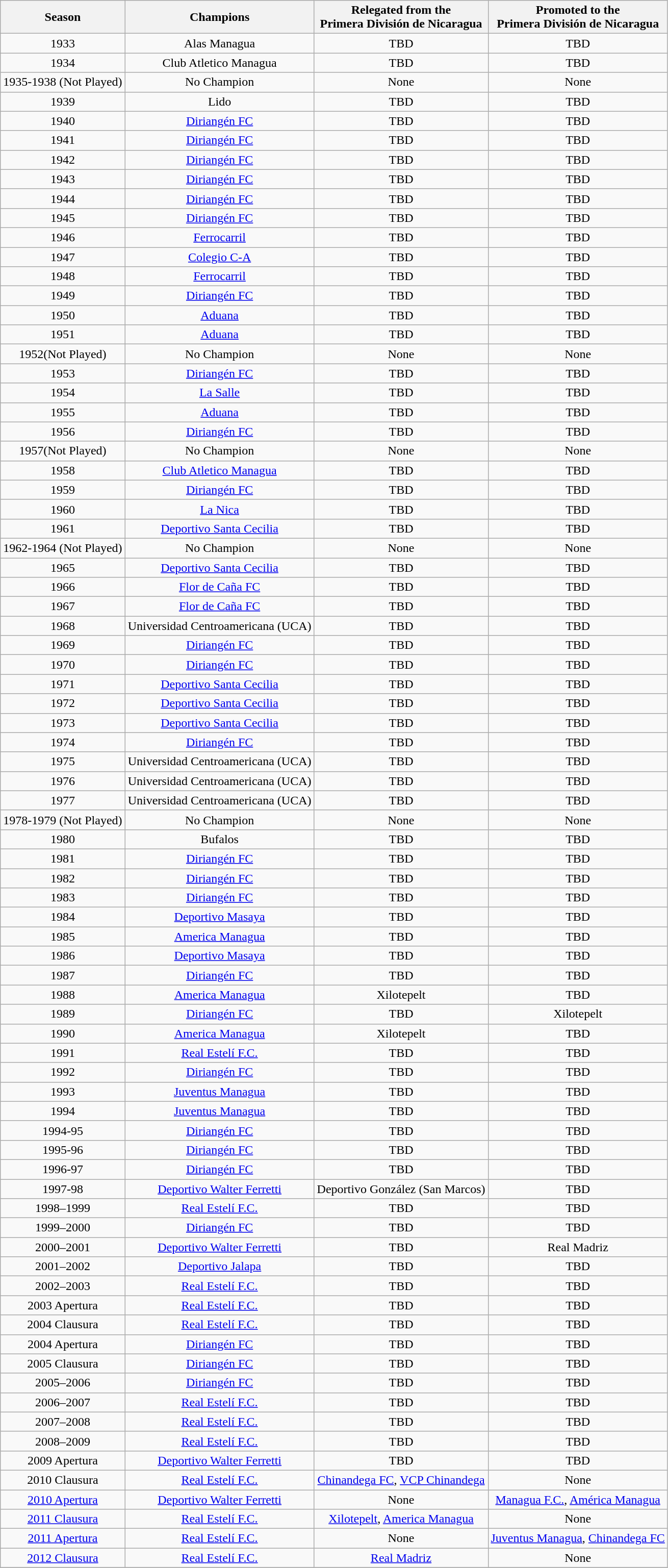<table class="wikitable" style="text-align:center">
<tr>
<th rowspan=1>  Season  </th>
<th rowspan=1>Champions</th>
<th rowspan=1>Relegated from the<br>Primera División de Nicaragua</th>
<th rowspan=1>Promoted to the<br>Primera División de Nicaragua</th>
</tr>
<tr>
<td>1933</td>
<td>Alas Managua</td>
<td>TBD</td>
<td>TBD</td>
</tr>
<tr>
<td>1934</td>
<td>Club Atletico Managua</td>
<td>TBD</td>
<td>TBD</td>
</tr>
<tr>
<td>1935-1938 (Not Played)</td>
<td>No Champion</td>
<td>None</td>
<td>None</td>
</tr>
<tr>
<td>1939</td>
<td>Lido</td>
<td>TBD</td>
<td>TBD</td>
</tr>
<tr>
<td>1940</td>
<td><a href='#'>Diriangén FC</a></td>
<td>TBD</td>
<td>TBD</td>
</tr>
<tr>
<td>1941</td>
<td><a href='#'>Diriangén FC</a></td>
<td>TBD</td>
<td>TBD</td>
</tr>
<tr>
<td>1942</td>
<td><a href='#'>Diriangén FC</a></td>
<td>TBD</td>
<td>TBD</td>
</tr>
<tr>
<td>1943</td>
<td><a href='#'>Diriangén FC</a></td>
<td>TBD</td>
<td>TBD</td>
</tr>
<tr>
<td>1944</td>
<td><a href='#'>Diriangén FC</a></td>
<td>TBD</td>
<td>TBD</td>
</tr>
<tr>
<td>1945</td>
<td><a href='#'>Diriangén FC</a></td>
<td>TBD</td>
<td>TBD</td>
</tr>
<tr>
<td>1946</td>
<td><a href='#'>Ferrocarril</a></td>
<td>TBD</td>
<td>TBD</td>
</tr>
<tr>
<td>1947</td>
<td><a href='#'>Colegio C-A</a></td>
<td>TBD</td>
<td>TBD</td>
</tr>
<tr>
<td>1948</td>
<td><a href='#'>Ferrocarril</a></td>
<td>TBD</td>
<td>TBD</td>
</tr>
<tr>
<td>1949</td>
<td><a href='#'>Diriangén FC</a></td>
<td>TBD</td>
<td>TBD</td>
</tr>
<tr>
<td>1950</td>
<td><a href='#'>Aduana</a></td>
<td>TBD</td>
<td>TBD</td>
</tr>
<tr>
<td>1951</td>
<td><a href='#'>Aduana</a></td>
<td>TBD</td>
<td>TBD</td>
</tr>
<tr>
<td>1952(Not Played)</td>
<td>No Champion</td>
<td>None</td>
<td>None</td>
</tr>
<tr>
<td>1953</td>
<td><a href='#'>Diriangén FC</a></td>
<td>TBD</td>
<td>TBD</td>
</tr>
<tr>
<td>1954</td>
<td><a href='#'>La Salle</a></td>
<td>TBD</td>
<td>TBD</td>
</tr>
<tr>
<td>1955</td>
<td><a href='#'>Aduana</a></td>
<td>TBD</td>
<td>TBD</td>
</tr>
<tr>
<td>1956</td>
<td><a href='#'>Diriangén FC</a></td>
<td>TBD</td>
<td>TBD</td>
</tr>
<tr>
<td>1957(Not Played)</td>
<td>No Champion</td>
<td>None</td>
<td>None</td>
</tr>
<tr>
<td>1958</td>
<td><a href='#'>Club Atletico Managua</a></td>
<td>TBD</td>
<td>TBD</td>
</tr>
<tr>
<td>1959</td>
<td><a href='#'>Diriangén FC</a></td>
<td>TBD</td>
<td>TBD</td>
</tr>
<tr>
<td>1960</td>
<td><a href='#'>La Nica</a></td>
<td>TBD</td>
<td>TBD</td>
</tr>
<tr>
<td>1961</td>
<td><a href='#'>Deportivo Santa Cecilia</a></td>
<td>TBD</td>
<td>TBD</td>
</tr>
<tr>
<td>1962-1964 (Not Played)</td>
<td>No Champion</td>
<td>None</td>
<td>None</td>
</tr>
<tr>
<td>1965</td>
<td><a href='#'>Deportivo Santa Cecilia</a></td>
<td>TBD</td>
<td>TBD</td>
</tr>
<tr>
<td>1966</td>
<td><a href='#'>Flor de Caña FC</a></td>
<td>TBD</td>
<td>TBD</td>
</tr>
<tr>
<td>1967</td>
<td><a href='#'>Flor de Caña FC</a></td>
<td>TBD</td>
<td>TBD</td>
</tr>
<tr>
<td>1968</td>
<td>Universidad Centroamericana (UCA)</td>
<td>TBD</td>
<td>TBD</td>
</tr>
<tr>
<td>1969</td>
<td><a href='#'>Diriangén FC</a></td>
<td>TBD</td>
<td>TBD</td>
</tr>
<tr>
<td>1970</td>
<td><a href='#'>Diriangén FC</a></td>
<td>TBD</td>
<td>TBD</td>
</tr>
<tr>
<td>1971</td>
<td><a href='#'>Deportivo Santa Cecilia</a></td>
<td>TBD</td>
<td>TBD</td>
</tr>
<tr>
<td>1972</td>
<td><a href='#'>Deportivo Santa Cecilia</a></td>
<td>TBD</td>
<td>TBD</td>
</tr>
<tr>
<td>1973</td>
<td><a href='#'>Deportivo Santa Cecilia</a></td>
<td>TBD</td>
<td>TBD</td>
</tr>
<tr>
<td>1974</td>
<td><a href='#'>Diriangén FC</a></td>
<td>TBD</td>
<td>TBD</td>
</tr>
<tr>
<td>1975</td>
<td>Universidad Centroamericana (UCA)</td>
<td>TBD</td>
<td>TBD</td>
</tr>
<tr>
<td>1976</td>
<td>Universidad Centroamericana (UCA)</td>
<td>TBD</td>
<td>TBD</td>
</tr>
<tr>
<td>1977</td>
<td>Universidad Centroamericana (UCA)</td>
<td>TBD</td>
<td>TBD</td>
</tr>
<tr>
<td>1978-1979 (Not Played)</td>
<td>No Champion</td>
<td>None</td>
<td>None</td>
</tr>
<tr>
<td>1980</td>
<td>Bufalos</td>
<td>TBD</td>
<td>TBD</td>
</tr>
<tr>
<td>1981</td>
<td><a href='#'>Diriangén FC</a></td>
<td>TBD</td>
<td>TBD</td>
</tr>
<tr>
<td>1982</td>
<td><a href='#'>Diriangén FC</a></td>
<td>TBD</td>
<td>TBD</td>
</tr>
<tr>
<td>1983</td>
<td><a href='#'>Diriangén FC</a></td>
<td>TBD</td>
<td>TBD</td>
</tr>
<tr>
<td>1984</td>
<td><a href='#'>Deportivo Masaya</a></td>
<td>TBD</td>
<td>TBD</td>
</tr>
<tr>
<td>1985</td>
<td><a href='#'>America Managua</a></td>
<td>TBD</td>
<td>TBD</td>
</tr>
<tr>
<td>1986</td>
<td><a href='#'>Deportivo Masaya</a></td>
<td>TBD</td>
<td>TBD</td>
</tr>
<tr>
<td>1987</td>
<td><a href='#'>Diriangén FC</a></td>
<td>TBD</td>
<td>TBD</td>
</tr>
<tr>
<td>1988</td>
<td><a href='#'>America Managua</a></td>
<td>Xilotepelt</td>
<td>TBD</td>
</tr>
<tr>
<td>1989</td>
<td><a href='#'>Diriangén FC</a></td>
<td>TBD</td>
<td>Xilotepelt</td>
</tr>
<tr>
<td>1990</td>
<td><a href='#'>America Managua</a></td>
<td>Xilotepelt</td>
<td>TBD</td>
</tr>
<tr>
<td>1991</td>
<td><a href='#'>Real Estelí F.C.</a></td>
<td>TBD</td>
<td>TBD</td>
</tr>
<tr>
<td>1992</td>
<td><a href='#'>Diriangén FC</a></td>
<td>TBD</td>
<td>TBD</td>
</tr>
<tr>
<td>1993</td>
<td><a href='#'>Juventus Managua</a></td>
<td>TBD</td>
<td>TBD</td>
</tr>
<tr>
<td>1994</td>
<td><a href='#'>Juventus Managua</a></td>
<td>TBD</td>
<td>TBD</td>
</tr>
<tr>
<td>1994-95</td>
<td><a href='#'>Diriangén FC</a></td>
<td>TBD</td>
<td>TBD</td>
</tr>
<tr>
<td>1995-96</td>
<td><a href='#'>Diriangén FC</a></td>
<td>TBD</td>
<td>TBD</td>
</tr>
<tr>
<td>1996-97</td>
<td><a href='#'>Diriangén FC</a></td>
<td>TBD</td>
<td>TBD</td>
</tr>
<tr>
<td>1997-98</td>
<td><a href='#'>Deportivo Walter Ferretti</a></td>
<td>Deportivo González (San Marcos)</td>
<td>TBD</td>
</tr>
<tr>
<td>1998–1999</td>
<td><a href='#'>Real Estelí F.C.</a></td>
<td>TBD</td>
<td>TBD</td>
</tr>
<tr>
<td>1999–2000</td>
<td><a href='#'>Diriangén FC</a></td>
<td>TBD</td>
<td>TBD</td>
</tr>
<tr>
<td>2000–2001</td>
<td><a href='#'>Deportivo Walter Ferretti</a></td>
<td>TBD</td>
<td>Real Madriz</td>
</tr>
<tr>
<td>2001–2002</td>
<td><a href='#'>Deportivo Jalapa</a></td>
<td>TBD</td>
<td>TBD</td>
</tr>
<tr>
<td>2002–2003</td>
<td><a href='#'>Real Estelí F.C.</a></td>
<td>TBD</td>
<td>TBD</td>
</tr>
<tr>
<td>2003 Apertura</td>
<td><a href='#'>Real Estelí F.C.</a></td>
<td>TBD</td>
<td>TBD</td>
</tr>
<tr>
<td>2004 Clausura</td>
<td><a href='#'>Real Estelí F.C.</a></td>
<td>TBD</td>
<td>TBD</td>
</tr>
<tr>
<td>2004 Apertura</td>
<td><a href='#'>Diriangén FC</a></td>
<td>TBD</td>
<td>TBD</td>
</tr>
<tr>
<td>2005 Clausura</td>
<td><a href='#'>Diriangén FC</a></td>
<td>TBD</td>
<td>TBD</td>
</tr>
<tr>
<td>2005–2006</td>
<td><a href='#'>Diriangén FC</a></td>
<td>TBD</td>
<td>TBD</td>
</tr>
<tr>
<td>2006–2007</td>
<td><a href='#'>Real Estelí F.C.</a></td>
<td>TBD</td>
<td>TBD</td>
</tr>
<tr>
<td>2007–2008</td>
<td><a href='#'>Real Estelí F.C.</a></td>
<td>TBD</td>
<td>TBD</td>
</tr>
<tr>
<td>2008–2009</td>
<td><a href='#'>Real Estelí F.C.</a></td>
<td>TBD</td>
<td>TBD</td>
</tr>
<tr>
<td>2009 Apertura</td>
<td><a href='#'>Deportivo Walter Ferretti</a></td>
<td>TBD</td>
<td>TBD</td>
</tr>
<tr>
<td>2010 Clausura</td>
<td><a href='#'>Real Estelí F.C.</a></td>
<td><a href='#'>Chinandega FC</a>, <a href='#'>VCP Chinandega</a></td>
<td>None</td>
</tr>
<tr>
<td><a href='#'>2010 Apertura</a></td>
<td><a href='#'>Deportivo Walter Ferretti</a></td>
<td>None</td>
<td><a href='#'>Managua F.C.</a>, <a href='#'>América Managua</a></td>
</tr>
<tr>
<td><a href='#'>2011 Clausura</a></td>
<td><a href='#'>Real Estelí F.C.</a></td>
<td><a href='#'>Xilotepelt</a>, <a href='#'>America Managua</a></td>
<td>None</td>
</tr>
<tr>
<td><a href='#'>2011 Apertura</a></td>
<td><a href='#'>Real Estelí F.C.</a></td>
<td>None</td>
<td><a href='#'>Juventus Managua</a>, <a href='#'>Chinandega FC</a></td>
</tr>
<tr>
<td><a href='#'>2012 Clausura</a></td>
<td><a href='#'>Real Estelí F.C.</a></td>
<td><a href='#'>Real Madriz</a></td>
<td>None</td>
</tr>
<tr>
</tr>
</table>
